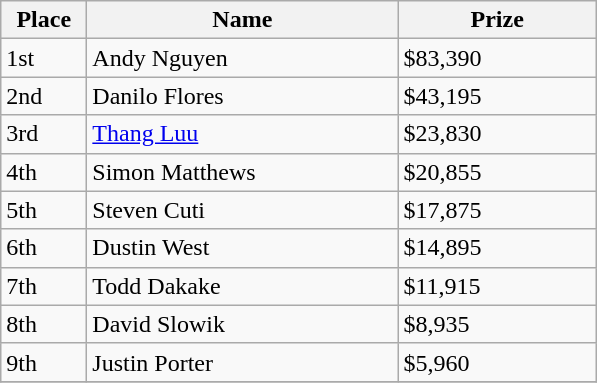<table class="wikitable">
<tr>
<th width="50">Place</th>
<th width="200">Name</th>
<th width="125">Prize</th>
</tr>
<tr>
<td>1st</td>
<td>Andy Nguyen</td>
<td>$83,390</td>
</tr>
<tr>
<td>2nd</td>
<td>Danilo Flores</td>
<td>$43,195</td>
</tr>
<tr>
<td>3rd</td>
<td><a href='#'>Thang Luu</a></td>
<td>$23,830</td>
</tr>
<tr>
<td>4th</td>
<td>Simon Matthews</td>
<td>$20,855</td>
</tr>
<tr>
<td>5th</td>
<td>Steven Cuti</td>
<td>$17,875</td>
</tr>
<tr>
<td>6th</td>
<td>Dustin West</td>
<td>$14,895</td>
</tr>
<tr>
<td>7th</td>
<td>Todd Dakake</td>
<td>$11,915</td>
</tr>
<tr>
<td>8th</td>
<td>David Slowik</td>
<td>$8,935</td>
</tr>
<tr>
<td>9th</td>
<td>Justin Porter</td>
<td>$5,960</td>
</tr>
<tr>
</tr>
</table>
